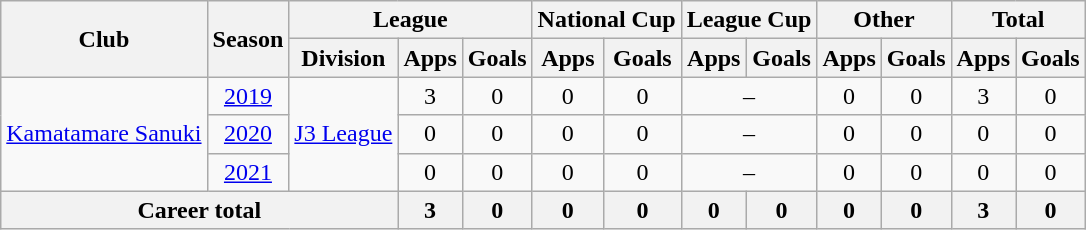<table class="wikitable" style="text-align: center">
<tr>
<th rowspan="2">Club</th>
<th rowspan="2">Season</th>
<th colspan="3">League</th>
<th colspan="2">National Cup</th>
<th colspan="2">League Cup</th>
<th colspan="2">Other</th>
<th colspan="2">Total</th>
</tr>
<tr>
<th>Division</th>
<th>Apps</th>
<th>Goals</th>
<th>Apps</th>
<th>Goals</th>
<th>Apps</th>
<th>Goals</th>
<th>Apps</th>
<th>Goals</th>
<th>Apps</th>
<th>Goals</th>
</tr>
<tr>
<td rowspan="3"><a href='#'>Kamatamare Sanuki</a></td>
<td><a href='#'>2019</a></td>
<td rowspan="3"><a href='#'>J3 League</a></td>
<td>3</td>
<td>0</td>
<td>0</td>
<td>0</td>
<td colspan="2">–</td>
<td>0</td>
<td>0</td>
<td>3</td>
<td>0</td>
</tr>
<tr>
<td><a href='#'>2020</a></td>
<td>0</td>
<td>0</td>
<td>0</td>
<td>0</td>
<td colspan="2">–</td>
<td>0</td>
<td>0</td>
<td>0</td>
<td>0</td>
</tr>
<tr>
<td><a href='#'>2021</a></td>
<td>0</td>
<td>0</td>
<td>0</td>
<td>0</td>
<td colspan="2">–</td>
<td>0</td>
<td>0</td>
<td>0</td>
<td>0</td>
</tr>
<tr>
<th colspan=3>Career total</th>
<th>3</th>
<th>0</th>
<th>0</th>
<th>0</th>
<th>0</th>
<th>0</th>
<th>0</th>
<th>0</th>
<th>3</th>
<th>0</th>
</tr>
</table>
